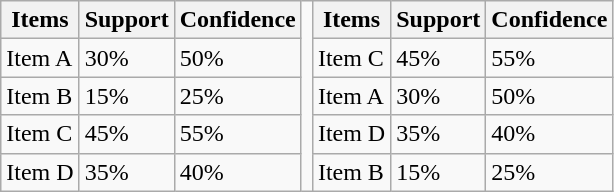<table class="wikitable">
<tr>
<th scope="col">Items</th>
<th scope="col">Support</th>
<th scope="col">Confidence</th>
<td rowspan="5" style="border: none; background: none;"></td>
<th scope="col">Items</th>
<th scope="col">Support</th>
<th scope="col">Confidence</th>
</tr>
<tr>
<td>Item A</td>
<td>30%</td>
<td>50%</td>
<td>Item C</td>
<td>45%</td>
<td>55%</td>
</tr>
<tr>
<td>Item B</td>
<td>15%</td>
<td>25%</td>
<td>Item A</td>
<td>30%</td>
<td>50%</td>
</tr>
<tr>
<td>Item C</td>
<td>45%</td>
<td>55%</td>
<td>Item D</td>
<td>35%</td>
<td>40%</td>
</tr>
<tr>
<td>Item D</td>
<td>35%</td>
<td>40%</td>
<td>Item B</td>
<td>15%</td>
<td>25%</td>
</tr>
</table>
